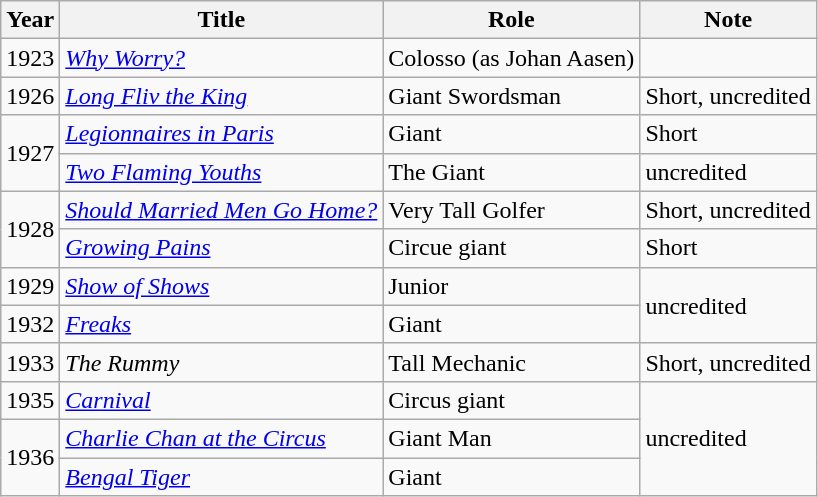<table class="wikitable sortable">
<tr>
<th>Year</th>
<th>Title</th>
<th>Role</th>
<th>Note</th>
</tr>
<tr>
<td>1923</td>
<td><em><a href='#'>Why Worry?</a></em></td>
<td>Colosso (as Johan Aasen)</td>
<td></td>
</tr>
<tr>
<td>1926</td>
<td><em><a href='#'>Long Fliv the King</a></em></td>
<td>Giant Swordsman</td>
<td>Short, uncredited</td>
</tr>
<tr>
<td rowspan="2">1927</td>
<td><em><a href='#'>Legionnaires in Paris</a></em></td>
<td>Giant</td>
<td>Short</td>
</tr>
<tr>
<td><em><a href='#'>Two Flaming Youths</a></em></td>
<td>The Giant</td>
<td>uncredited</td>
</tr>
<tr>
<td rowspan="2">1928</td>
<td><em><a href='#'>Should Married Men Go Home?</a></em></td>
<td>Very Tall Golfer</td>
<td>Short, uncredited</td>
</tr>
<tr>
<td><em><a href='#'>Growing Pains</a></em></td>
<td>Circue giant</td>
<td>Short</td>
</tr>
<tr>
<td>1929</td>
<td><em><a href='#'>Show of Shows</a></em></td>
<td>Junior</td>
<td rowspan="2">uncredited</td>
</tr>
<tr>
<td>1932</td>
<td><em><a href='#'>Freaks</a></em></td>
<td>Giant</td>
</tr>
<tr>
<td>1933</td>
<td><em>The Rummy</em></td>
<td>Tall Mechanic</td>
<td>Short, uncredited</td>
</tr>
<tr>
<td>1935</td>
<td><em><a href='#'>Carnival</a></em></td>
<td>Circus giant</td>
<td rowspan="3">uncredited</td>
</tr>
<tr>
<td rowspan="2">1936</td>
<td><em><a href='#'>Charlie Chan at the Circus</a></em></td>
<td>Giant Man</td>
</tr>
<tr>
<td><em><a href='#'>Bengal Tiger</a></em></td>
<td>Giant</td>
</tr>
</table>
